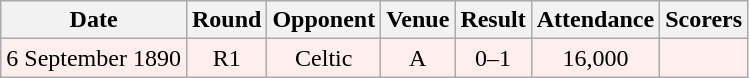<table class="wikitable sortable" style="font-size:100%; text-align:center">
<tr>
<th>Date</th>
<th>Round</th>
<th>Opponent</th>
<th>Venue</th>
<th>Result</th>
<th>Attendance</th>
<th>Scorers</th>
</tr>
<tr bgcolor = "#FFEEEE">
<td>6 September 1890</td>
<td>R1</td>
<td>Celtic</td>
<td>A</td>
<td>0–1</td>
<td>16,000</td>
<td></td>
</tr>
</table>
